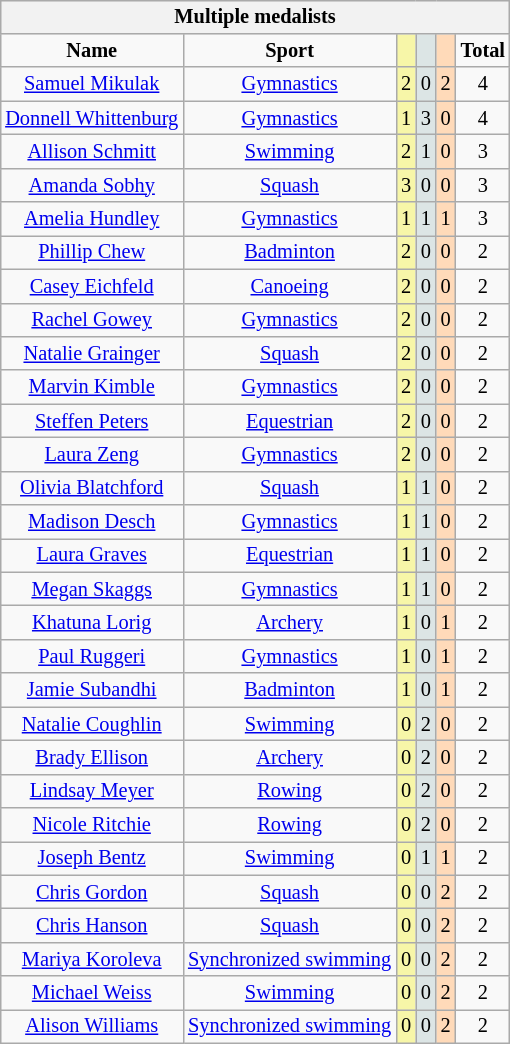<table class="wikitable" style="font-size:85%; float:right;">
<tr style="background:#efefef;">
<th colspan=7>Multiple medalists</th>
</tr>
<tr align=center>
<td><strong>Name</strong></td>
<td><strong>Sport</strong></td>
<td style="background:#f7f6a8;"></td>
<td style="background:#dce5e5;"></td>
<td style="background:#ffdab9;"></td>
<td><strong>Total</strong></td>
</tr>
<tr align=center>
<td><a href='#'>Samuel Mikulak</a></td>
<td><a href='#'>Gymnastics</a></td>
<td style="background:#f7f6a8;">2</td>
<td style="background:#dce5e5;">0</td>
<td style="background:#ffdab9;">2</td>
<td>4</td>
</tr>
<tr align=center>
<td><a href='#'>Donnell Whittenburg</a></td>
<td><a href='#'>Gymnastics</a></td>
<td style="background:#f7f6a8;">1</td>
<td style="background:#dce5e5;">3</td>
<td style="background:#ffdab9;">0</td>
<td>4</td>
</tr>
<tr align=center>
<td><a href='#'>Allison Schmitt</a></td>
<td><a href='#'>Swimming</a></td>
<td style="background:#f7f6a8;">2</td>
<td style="background:#dce5e5;">1</td>
<td style="background:#ffdab9;">0</td>
<td>3</td>
</tr>
<tr align=center>
<td><a href='#'>Amanda Sobhy</a></td>
<td><a href='#'>Squash</a></td>
<td style="background:#f7f6a8;">3</td>
<td style="background:#dce5e5;">0</td>
<td style="background:#ffdab9;">0</td>
<td>3</td>
</tr>
<tr align=center>
<td><a href='#'>Amelia Hundley</a></td>
<td><a href='#'>Gymnastics</a></td>
<td style="background:#f7f6a8;">1</td>
<td style="background:#dce5e5;">1</td>
<td style="background:#ffdab9;">1</td>
<td>3</td>
</tr>
<tr align=center>
<td><a href='#'>Phillip Chew</a></td>
<td><a href='#'>Badminton</a></td>
<td style="background:#f7f6a8;">2</td>
<td style="background:#dce5e5;">0</td>
<td style="background:#ffdab9;">0</td>
<td>2</td>
</tr>
<tr align=center>
<td><a href='#'>Casey Eichfeld</a></td>
<td><a href='#'>Canoeing</a></td>
<td style="background:#f7f6a8;">2</td>
<td style="background:#dce5e5;">0</td>
<td style="background:#ffdab9;">0</td>
<td>2</td>
</tr>
<tr align=center>
<td><a href='#'>Rachel Gowey</a></td>
<td><a href='#'>Gymnastics</a></td>
<td style="background:#f7f6a8;">2</td>
<td style="background:#dce5e5;">0</td>
<td style="background:#ffdab9;">0</td>
<td>2</td>
</tr>
<tr align=center>
<td><a href='#'>Natalie Grainger</a></td>
<td><a href='#'>Squash</a></td>
<td style="background:#f7f6a8;">2</td>
<td style="background:#dce5e5;">0</td>
<td style="background:#ffdab9;">0</td>
<td>2</td>
</tr>
<tr align=center>
<td><a href='#'>Marvin Kimble</a></td>
<td><a href='#'>Gymnastics</a></td>
<td style="background:#f7f6a8;">2</td>
<td style="background:#dce5e5;">0</td>
<td style="background:#ffdab9;">0</td>
<td>2</td>
</tr>
<tr align=center>
<td><a href='#'>Steffen Peters</a></td>
<td><a href='#'>Equestrian</a></td>
<td style="background:#f7f6a8;">2</td>
<td style="background:#dce5e5;">0</td>
<td style="background:#ffdab9;">0</td>
<td>2</td>
</tr>
<tr align=center>
<td><a href='#'>Laura Zeng</a></td>
<td><a href='#'>Gymnastics</a></td>
<td style="background:#f7f6a8;">2</td>
<td style="background:#dce5e5;">0</td>
<td style="background:#ffdab9;">0</td>
<td>2</td>
</tr>
<tr align=center>
<td><a href='#'>Olivia Blatchford</a></td>
<td><a href='#'>Squash</a></td>
<td style="background:#f7f6a8;">1</td>
<td style="background:#dce5e5;">1</td>
<td style="background:#ffdab9;">0</td>
<td>2</td>
</tr>
<tr align=center>
<td><a href='#'>Madison Desch</a></td>
<td><a href='#'>Gymnastics</a></td>
<td style="background:#f7f6a8;">1</td>
<td style="background:#dce5e5;">1</td>
<td style="background:#ffdab9;">0</td>
<td>2</td>
</tr>
<tr align=center>
<td><a href='#'>Laura Graves</a></td>
<td><a href='#'>Equestrian</a></td>
<td style="background:#f7f6a8;">1</td>
<td style="background:#dce5e5;">1</td>
<td style="background:#ffdab9;">0</td>
<td>2</td>
</tr>
<tr align=center>
<td><a href='#'>Megan Skaggs</a></td>
<td><a href='#'>Gymnastics</a></td>
<td style="background:#f7f6a8;">1</td>
<td style="background:#dce5e5;">1</td>
<td style="background:#ffdab9;">0</td>
<td>2</td>
</tr>
<tr align=center>
<td><a href='#'>Khatuna Lorig</a></td>
<td><a href='#'>Archery</a></td>
<td style="background:#f7f6a8;">1</td>
<td style="background:#dce5e5;">0</td>
<td style="background:#ffdab9;">1</td>
<td>2</td>
</tr>
<tr align=center>
<td><a href='#'>Paul Ruggeri</a></td>
<td><a href='#'>Gymnastics</a></td>
<td style="background:#f7f6a8;">1</td>
<td style="background:#dce5e5;">0</td>
<td style="background:#ffdab9;">1</td>
<td>2</td>
</tr>
<tr align=center>
<td><a href='#'>Jamie Subandhi</a></td>
<td><a href='#'>Badminton</a></td>
<td style="background:#f7f6a8;">1</td>
<td style="background:#dce5e5;">0</td>
<td style="background:#ffdab9;">1</td>
<td>2</td>
</tr>
<tr align=center>
<td><a href='#'>Natalie Coughlin</a></td>
<td><a href='#'>Swimming</a></td>
<td style="background:#f7f6a8;">0</td>
<td style="background:#dce5e5;">2</td>
<td style="background:#ffdab9;">0</td>
<td>2</td>
</tr>
<tr align=center>
<td><a href='#'>Brady Ellison</a></td>
<td><a href='#'>Archery</a></td>
<td style="background:#f7f6a8;">0</td>
<td style="background:#dce5e5;">2</td>
<td style="background:#ffdab9;">0</td>
<td>2</td>
</tr>
<tr align=center>
<td><a href='#'>Lindsay Meyer</a></td>
<td><a href='#'>Rowing</a></td>
<td style="background:#f7f6a8;">0</td>
<td style="background:#dce5e5;">2</td>
<td style="background:#ffdab9;">0</td>
<td>2</td>
</tr>
<tr align=center>
<td><a href='#'>Nicole Ritchie</a></td>
<td><a href='#'>Rowing</a></td>
<td style="background:#f7f6a8;">0</td>
<td style="background:#dce5e5;">2</td>
<td style="background:#ffdab9;">0</td>
<td>2</td>
</tr>
<tr align=center>
<td><a href='#'>Joseph Bentz</a></td>
<td><a href='#'>Swimming</a></td>
<td style="background:#f7f6a8;">0</td>
<td style="background:#dce5e5;">1</td>
<td style="background:#ffdab9;">1</td>
<td>2</td>
</tr>
<tr align=center>
<td><a href='#'>Chris Gordon</a></td>
<td><a href='#'>Squash</a></td>
<td style="background:#f7f6a8;">0</td>
<td style="background:#dce5e5;">0</td>
<td style="background:#ffdab9;">2</td>
<td>2</td>
</tr>
<tr align=center>
<td><a href='#'>Chris Hanson</a></td>
<td><a href='#'>Squash</a></td>
<td style="background:#f7f6a8;">0</td>
<td style="background:#dce5e5;">0</td>
<td style="background:#ffdab9;">2</td>
<td>2</td>
</tr>
<tr align=center>
<td><a href='#'>Mariya Koroleva</a></td>
<td><a href='#'>Synchronized swimming</a></td>
<td style="background:#f7f6a8;">0</td>
<td style="background:#dce5e5;">0</td>
<td style="background:#ffdab9;">2</td>
<td>2</td>
</tr>
<tr align=center>
<td><a href='#'>Michael Weiss</a></td>
<td><a href='#'>Swimming</a></td>
<td style="background:#f7f6a8;">0</td>
<td style="background:#dce5e5;">0</td>
<td style="background:#ffdab9;">2</td>
<td>2</td>
</tr>
<tr align=center>
<td><a href='#'>Alison Williams</a></td>
<td><a href='#'>Synchronized swimming</a></td>
<td style="background:#f7f6a8;">0</td>
<td style="background:#dce5e5;">0</td>
<td style="background:#ffdab9;">2</td>
<td>2</td>
</tr>
</table>
